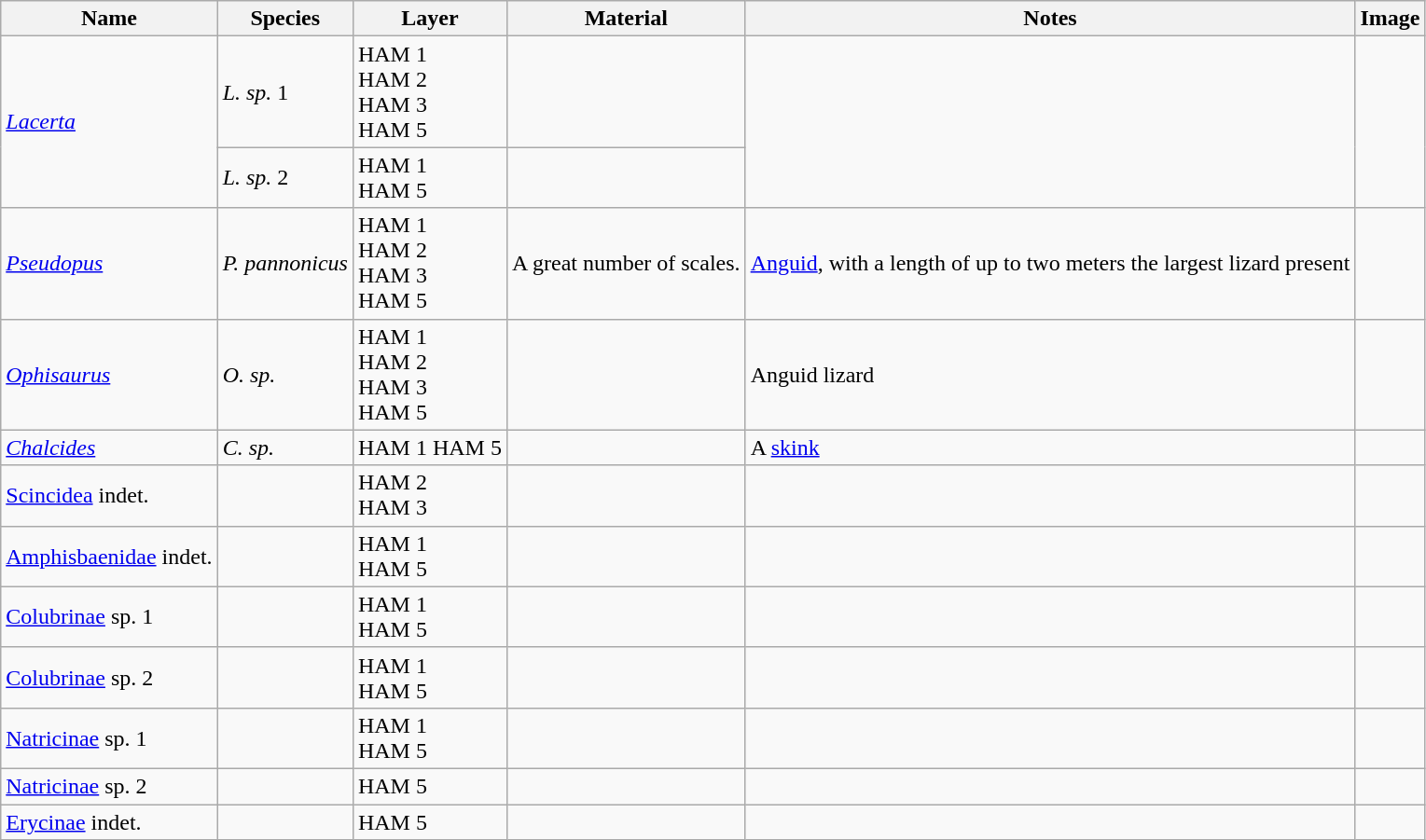<table class="wikitable">
<tr>
<th>Name</th>
<th>Species</th>
<th>Layer</th>
<th>Material</th>
<th>Notes</th>
<th>Image</th>
</tr>
<tr>
<td rowspan="2"><em><a href='#'>Lacerta</a></em></td>
<td><em>L. sp.</em> 1</td>
<td>HAM 1<br>HAM 2<br>HAM 3<br>HAM 5</td>
<td></td>
<td rowspan="2"></td>
<td rowspan="2"></td>
</tr>
<tr>
<td><em>L. sp.</em> 2</td>
<td>HAM 1<br>HAM 5</td>
<td></td>
</tr>
<tr>
<td><em><a href='#'>Pseudopus</a></em></td>
<td><em>P. pannonicus</em></td>
<td>HAM 1<br>HAM 2<br>HAM 3<br>HAM 5</td>
<td>A great number of scales.</td>
<td><a href='#'>Anguid</a>, with a length of up to two meters the largest lizard present</td>
<td></td>
</tr>
<tr>
<td><em><a href='#'>Ophisaurus</a></em></td>
<td><em>O. sp.</em></td>
<td>HAM 1<br>HAM 2<br>HAM 3<br>HAM 5</td>
<td></td>
<td>Anguid lizard</td>
<td></td>
</tr>
<tr>
<td><em><a href='#'>Chalcides</a></em></td>
<td><em>C. sp.</em></td>
<td>HAM 1 HAM 5</td>
<td></td>
<td>A <a href='#'>skink</a></td>
<td></td>
</tr>
<tr>
<td><a href='#'>Scincidea</a> indet.</td>
<td></td>
<td>HAM 2<br>HAM 3</td>
<td></td>
<td></td>
<td></td>
</tr>
<tr>
<td><a href='#'>Amphisbaenidae</a> indet.</td>
<td></td>
<td>HAM 1<br>HAM 5</td>
<td></td>
<td></td>
<td></td>
</tr>
<tr>
<td><a href='#'>Colubrinae</a> sp. 1</td>
<td></td>
<td>HAM 1<br>HAM 5</td>
<td></td>
<td></td>
<td></td>
</tr>
<tr>
<td><a href='#'>Colubrinae</a> sp. 2</td>
<td></td>
<td>HAM 1<br>HAM 5</td>
<td></td>
<td></td>
<td></td>
</tr>
<tr>
<td><a href='#'>Natricinae</a> sp. 1</td>
<td></td>
<td>HAM 1<br>HAM 5</td>
<td></td>
<td></td>
<td></td>
</tr>
<tr>
<td><a href='#'>Natricinae</a> sp. 2</td>
<td></td>
<td>HAM 5</td>
<td></td>
<td></td>
<td></td>
</tr>
<tr>
<td><a href='#'>Erycinae</a> indet.</td>
<td></td>
<td>HAM 5</td>
<td></td>
<td></td>
<td></td>
</tr>
</table>
